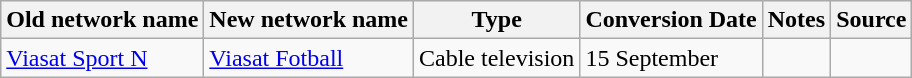<table class="wikitable">
<tr>
<th>Old network name</th>
<th>New network name</th>
<th>Type</th>
<th>Conversion Date</th>
<th>Notes</th>
<th>Source</th>
</tr>
<tr>
<td><a href='#'>Viasat Sport N</a></td>
<td><a href='#'>Viasat Fotball</a></td>
<td>Cable television</td>
<td>15 September</td>
<td></td>
<td></td>
</tr>
</table>
